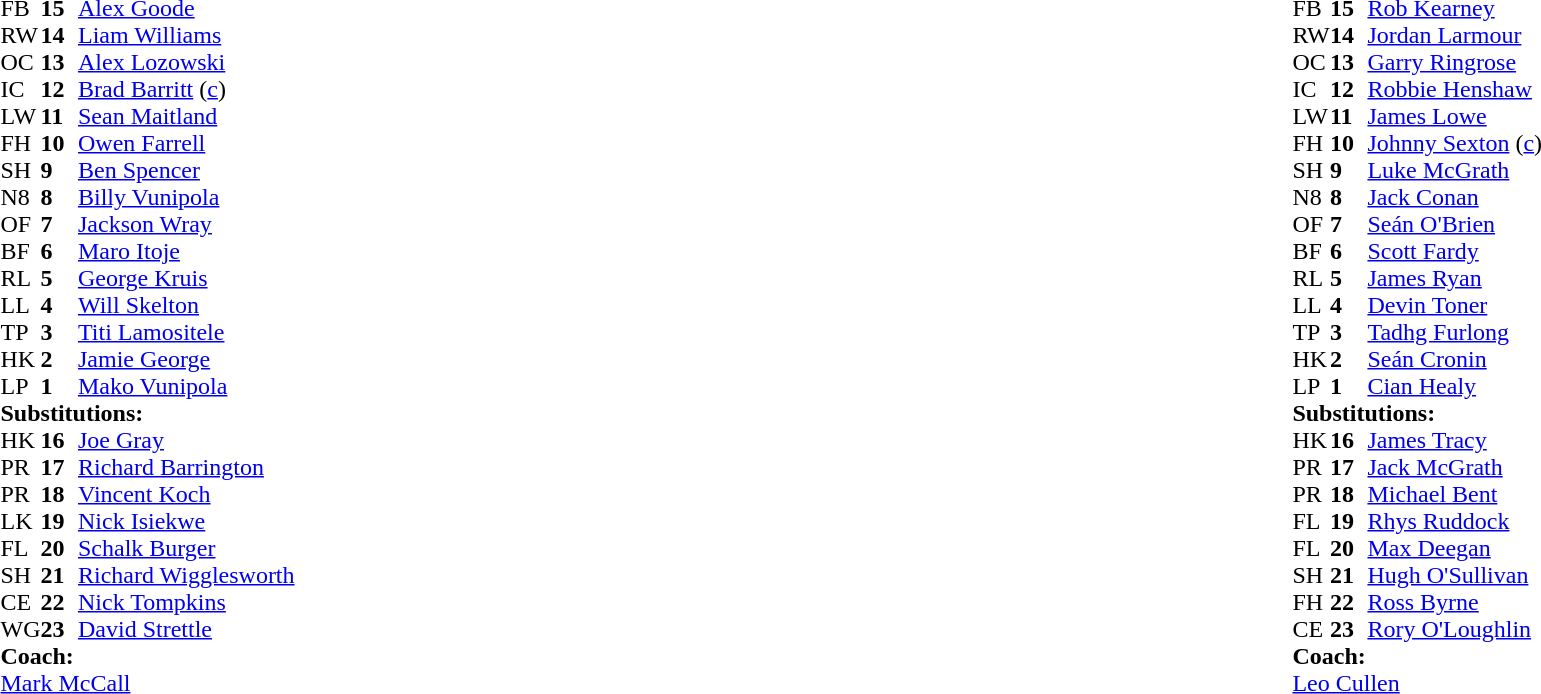<table style="width:100%;">
<tr>
<td style="vertical-align:top; width:50%"><br><table cellspacing="0" cellpadding="0">
<tr>
<th width="25"></th>
<th width="25"></th>
</tr>
<tr>
<td>FB</td>
<td><strong>15</strong></td>
<td> <a href='#'>Alex Goode</a></td>
</tr>
<tr>
<td>RW</td>
<td><strong>14</strong></td>
<td> <a href='#'>Liam Williams</a></td>
</tr>
<tr>
<td>OC</td>
<td><strong>13</strong></td>
<td> <a href='#'>Alex Lozowski</a></td>
</tr>
<tr>
<td>IC</td>
<td><strong>12</strong></td>
<td> <a href='#'>Brad Barritt</a> (<a href='#'>c</a>)</td>
</tr>
<tr>
<td>LW</td>
<td><strong>11</strong></td>
<td> <a href='#'>Sean Maitland</a></td>
</tr>
<tr>
<td>FH</td>
<td><strong>10</strong></td>
<td> <a href='#'>Owen Farrell</a></td>
</tr>
<tr>
<td>SH</td>
<td><strong>9</strong></td>
<td> <a href='#'>Ben Spencer</a></td>
<td></td>
<td></td>
</tr>
<tr>
<td>N8</td>
<td><strong>8</strong></td>
<td> <a href='#'>Billy Vunipola</a></td>
<td></td>
<td></td>
</tr>
<tr>
<td>OF</td>
<td><strong>7</strong></td>
<td> <a href='#'>Jackson Wray</a></td>
</tr>
<tr>
<td>BF</td>
<td><strong>6</strong></td>
<td> <a href='#'>Maro Itoje</a></td>
<td></td>
</tr>
<tr>
<td>RL</td>
<td><strong>5</strong></td>
<td> <a href='#'>George Kruis</a></td>
</tr>
<tr>
<td>LL</td>
<td><strong>4</strong></td>
<td> <a href='#'>Will Skelton</a></td>
<td></td>
<td></td>
</tr>
<tr>
<td>TP</td>
<td><strong>3</strong></td>
<td> <a href='#'>Titi Lamositele</a></td>
<td></td>
<td></td>
</tr>
<tr>
<td>HK</td>
<td><strong>2</strong></td>
<td> <a href='#'>Jamie George</a></td>
</tr>
<tr>
<td>LP</td>
<td><strong>1</strong></td>
<td> <a href='#'>Mako Vunipola</a></td>
<td></td>
<td></td>
</tr>
<tr>
<td colspan=3><strong>Substitutions:</strong></td>
</tr>
<tr>
<td>HK</td>
<td><strong>16</strong></td>
<td> <a href='#'>Joe Gray</a></td>
</tr>
<tr>
<td>PR</td>
<td><strong>17</strong></td>
<td> <a href='#'>Richard Barrington</a></td>
<td></td>
<td></td>
</tr>
<tr>
<td>PR</td>
<td><strong>18</strong></td>
<td> <a href='#'>Vincent Koch</a></td>
<td></td>
<td></td>
</tr>
<tr>
<td>LK</td>
<td><strong>19</strong></td>
<td> <a href='#'>Nick Isiekwe</a></td>
<td></td>
<td></td>
</tr>
<tr>
<td>FL</td>
<td><strong>20</strong></td>
<td> <a href='#'>Schalk Burger</a></td>
<td></td>
<td></td>
</tr>
<tr>
<td>SH</td>
<td><strong>21</strong></td>
<td> <a href='#'>Richard Wigglesworth</a></td>
<td></td>
<td></td>
</tr>
<tr>
<td>CE</td>
<td><strong>22</strong></td>
<td> <a href='#'>Nick Tompkins</a></td>
</tr>
<tr>
<td>WG</td>
<td><strong>23</strong></td>
<td> <a href='#'>David Strettle</a></td>
</tr>
<tr>
<td colspan=3><strong>Coach:</strong></td>
</tr>
<tr>
<td colspan="4"> <a href='#'>Mark McCall</a></td>
</tr>
<tr>
</tr>
</table>
</td>
<td style="vertical-align:top; width:50%"><br><table cellspacing="0" cellpadding="0" style="margin:auto">
<tr>
<th width="25"></th>
<th width="25"></th>
</tr>
<tr>
<td>FB</td>
<td><strong>15</strong></td>
<td> <a href='#'>Rob Kearney</a></td>
</tr>
<tr>
<td>RW</td>
<td><strong>14</strong></td>
<td> <a href='#'>Jordan Larmour</a></td>
</tr>
<tr>
<td>OC</td>
<td><strong>13</strong></td>
<td> <a href='#'>Garry Ringrose</a></td>
</tr>
<tr>
<td>IC</td>
<td><strong>12</strong></td>
<td> <a href='#'>Robbie Henshaw</a></td>
</tr>
<tr>
<td>LW</td>
<td><strong>11</strong></td>
<td> <a href='#'>James Lowe</a></td>
</tr>
<tr>
<td>FH</td>
<td><strong>10</strong></td>
<td> <a href='#'>Johnny Sexton</a> (<a href='#'>c</a>)</td>
</tr>
<tr>
<td>SH</td>
<td><strong>9</strong></td>
<td> <a href='#'>Luke McGrath</a></td>
</tr>
<tr>
<td>N8</td>
<td><strong>8</strong></td>
<td> <a href='#'>Jack Conan</a></td>
</tr>
<tr>
<td>OF</td>
<td><strong>7</strong></td>
<td> <a href='#'>Seán O'Brien</a></td>
<td></td>
<td></td>
</tr>
<tr>
<td>BF</td>
<td><strong>6</strong></td>
<td> <a href='#'>Scott Fardy</a></td>
<td></td>
</tr>
<tr>
<td>RL</td>
<td><strong>5</strong></td>
<td> <a href='#'>James Ryan</a></td>
</tr>
<tr>
<td>LL</td>
<td><strong>4</strong></td>
<td> <a href='#'>Devin Toner</a></td>
<td></td>
<td></td>
</tr>
<tr>
<td>TP</td>
<td><strong>3</strong></td>
<td> <a href='#'>Tadhg Furlong</a></td>
<td></td>
<td></td>
</tr>
<tr>
<td>HK</td>
<td><strong>2</strong></td>
<td> <a href='#'>Seán Cronin</a></td>
<td></td>
<td></td>
</tr>
<tr>
<td>LP</td>
<td><strong>1</strong></td>
<td> <a href='#'>Cian Healy</a></td>
<td></td>
<td></td>
</tr>
<tr>
<td colspan=3><strong>Substitutions:</strong></td>
</tr>
<tr>
<td>HK</td>
<td><strong>16</strong></td>
<td> <a href='#'>James Tracy</a></td>
<td></td>
<td></td>
</tr>
<tr>
<td>PR</td>
<td><strong>17</strong></td>
<td> <a href='#'>Jack McGrath</a></td>
<td></td>
<td></td>
</tr>
<tr>
<td>PR</td>
<td><strong>18</strong></td>
<td> <a href='#'>Michael Bent</a></td>
<td></td>
<td></td>
</tr>
<tr>
<td>FL</td>
<td><strong>19</strong></td>
<td> <a href='#'>Rhys Ruddock</a></td>
<td></td>
<td></td>
</tr>
<tr>
<td>FL</td>
<td><strong>20</strong></td>
<td> <a href='#'>Max Deegan</a></td>
<td></td>
<td></td>
</tr>
<tr>
<td>SH</td>
<td><strong>21</strong></td>
<td> <a href='#'>Hugh O'Sullivan</a></td>
</tr>
<tr>
<td>FH</td>
<td><strong>22</strong></td>
<td> <a href='#'>Ross Byrne</a></td>
</tr>
<tr>
<td>CE</td>
<td><strong>23</strong></td>
<td> <a href='#'>Rory O'Loughlin</a></td>
</tr>
<tr>
<td colspan=3><strong>Coach:</strong></td>
</tr>
<tr>
<td colspan="4"> <a href='#'>Leo Cullen</a></td>
</tr>
</table>
</td>
</tr>
</table>
